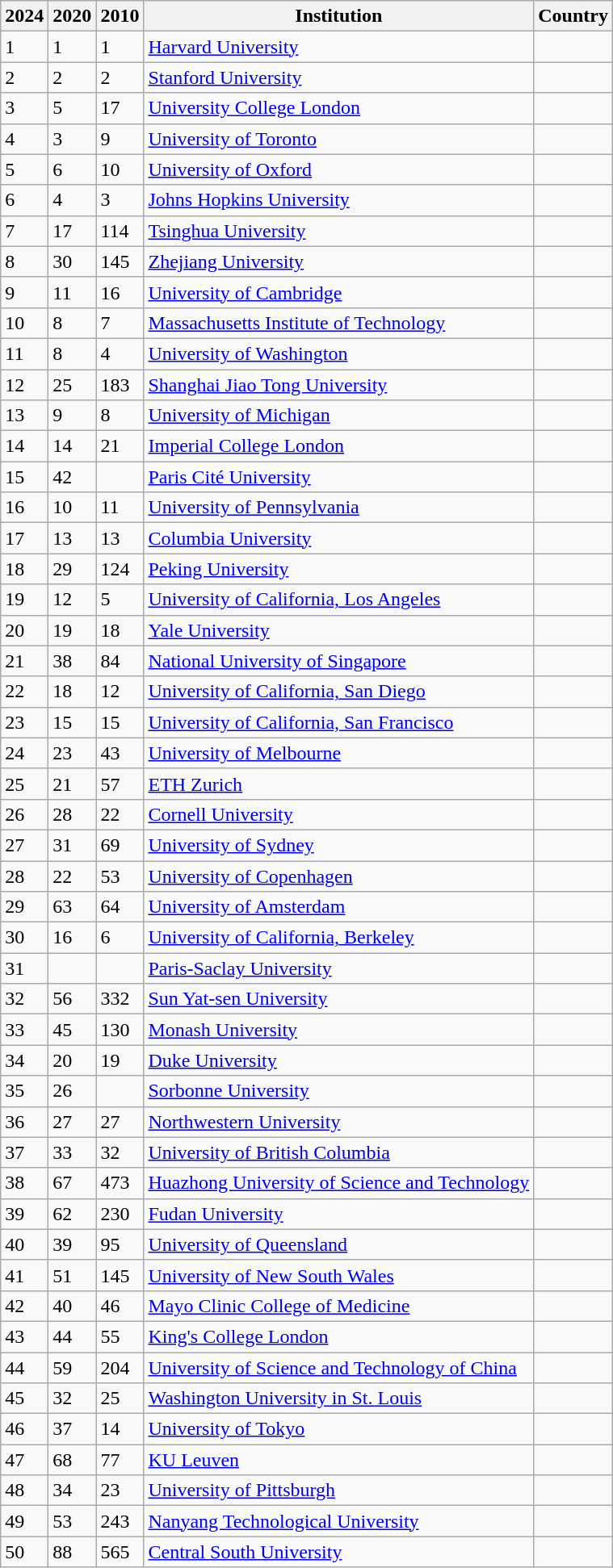<table class="wikitable sortable">
<tr>
<th>2024</th>
<th>2020</th>
<th>2010</th>
<th>Institution</th>
<th>Country</th>
</tr>
<tr>
<td>1</td>
<td>1</td>
<td>1</td>
<td><a href='#'>Harvard University</a></td>
<td></td>
</tr>
<tr>
<td>2</td>
<td>2</td>
<td>2</td>
<td><a href='#'>Stanford University</a></td>
<td></td>
</tr>
<tr>
<td>3</td>
<td>5</td>
<td>17</td>
<td><a href='#'>University College London</a></td>
<td></td>
</tr>
<tr>
<td>4</td>
<td>3</td>
<td>9</td>
<td><a href='#'>University of Toronto</a></td>
<td></td>
</tr>
<tr>
<td>5</td>
<td>6</td>
<td>10</td>
<td><a href='#'>University of Oxford</a></td>
<td></td>
</tr>
<tr>
<td>6</td>
<td>4</td>
<td>3</td>
<td><a href='#'>Johns Hopkins University</a></td>
<td></td>
</tr>
<tr>
<td>7</td>
<td>17</td>
<td>114</td>
<td><a href='#'>Tsinghua University</a></td>
<td></td>
</tr>
<tr>
<td>8</td>
<td>30</td>
<td>145</td>
<td><a href='#'>Zhejiang University</a></td>
<td></td>
</tr>
<tr>
<td>9</td>
<td>11</td>
<td>16</td>
<td><a href='#'>University of Cambridge</a></td>
<td></td>
</tr>
<tr>
<td>10</td>
<td>8</td>
<td>7</td>
<td><a href='#'>Massachusetts Institute of Technology</a></td>
<td></td>
</tr>
<tr>
<td>11</td>
<td>8</td>
<td>4</td>
<td><a href='#'>University of Washington</a></td>
<td></td>
</tr>
<tr>
<td>12</td>
<td>25</td>
<td>183</td>
<td><a href='#'>Shanghai Jiao Tong University</a></td>
<td></td>
</tr>
<tr>
<td>13</td>
<td>9</td>
<td>8</td>
<td><a href='#'>University of Michigan</a></td>
<td></td>
</tr>
<tr>
<td>14</td>
<td>14</td>
<td>21</td>
<td><a href='#'>Imperial College London</a></td>
<td></td>
</tr>
<tr>
<td>15</td>
<td>42</td>
<td></td>
<td><a href='#'>Paris Cité University</a></td>
<td></td>
</tr>
<tr>
<td>16</td>
<td>10</td>
<td>11</td>
<td><a href='#'>University of Pennsylvania</a></td>
<td></td>
</tr>
<tr>
<td>17</td>
<td>13</td>
<td>13</td>
<td><a href='#'>Columbia University</a></td>
<td></td>
</tr>
<tr>
<td>18</td>
<td>29</td>
<td>124</td>
<td><a href='#'>Peking University</a></td>
<td></td>
</tr>
<tr>
<td>19</td>
<td>12</td>
<td>5</td>
<td><a href='#'>University of California, Los Angeles</a></td>
<td></td>
</tr>
<tr>
<td>20</td>
<td>19</td>
<td>18</td>
<td><a href='#'>Yale University</a></td>
<td></td>
</tr>
<tr>
<td>21</td>
<td>38</td>
<td>84</td>
<td><a href='#'>National University of Singapore</a></td>
<td></td>
</tr>
<tr>
<td>22</td>
<td>18</td>
<td>12</td>
<td><a href='#'>University of California, San Diego</a></td>
<td></td>
</tr>
<tr>
<td>23</td>
<td>15</td>
<td>15</td>
<td><a href='#'>University of California, San Francisco</a></td>
<td></td>
</tr>
<tr>
<td>24</td>
<td>23</td>
<td>43</td>
<td><a href='#'>University of Melbourne</a></td>
<td></td>
</tr>
<tr>
<td>25</td>
<td>21</td>
<td>57</td>
<td><a href='#'>ETH Zurich</a></td>
<td></td>
</tr>
<tr>
<td>26</td>
<td>28</td>
<td>22</td>
<td><a href='#'>Cornell University</a></td>
<td></td>
</tr>
<tr>
<td>27</td>
<td>31</td>
<td>69</td>
<td><a href='#'>University of Sydney</a></td>
<td></td>
</tr>
<tr>
<td>28</td>
<td>22</td>
<td>53</td>
<td><a href='#'>University of Copenhagen</a></td>
<td></td>
</tr>
<tr>
<td>29</td>
<td>63</td>
<td>64</td>
<td><a href='#'>University of Amsterdam</a></td>
<td></td>
</tr>
<tr>
<td>30</td>
<td>16</td>
<td>6</td>
<td><a href='#'>University of California, Berkeley</a></td>
<td></td>
</tr>
<tr>
<td>31</td>
<td></td>
<td></td>
<td><a href='#'>Paris-Saclay University</a></td>
<td></td>
</tr>
<tr>
<td>32</td>
<td>56</td>
<td>332</td>
<td><a href='#'>Sun Yat-sen University</a></td>
<td></td>
</tr>
<tr>
<td>33</td>
<td>45</td>
<td>130</td>
<td><a href='#'>Monash University</a></td>
<td></td>
</tr>
<tr>
<td>34</td>
<td>20</td>
<td>19</td>
<td><a href='#'>Duke University</a></td>
<td></td>
</tr>
<tr>
<td>35</td>
<td>26</td>
<td></td>
<td><a href='#'>Sorbonne University</a></td>
<td></td>
</tr>
<tr>
<td>36</td>
<td>27</td>
<td>27</td>
<td><a href='#'>Northwestern University</a></td>
<td></td>
</tr>
<tr>
<td>37</td>
<td>33</td>
<td>32</td>
<td><a href='#'>University of British Columbia</a></td>
<td></td>
</tr>
<tr>
<td>38</td>
<td>67</td>
<td>473</td>
<td><a href='#'>Huazhong University of Science and Technology</a></td>
<td></td>
</tr>
<tr>
<td>39</td>
<td>62</td>
<td>230</td>
<td><a href='#'>Fudan University</a></td>
<td></td>
</tr>
<tr>
<td>40</td>
<td>39</td>
<td>95</td>
<td><a href='#'>University of Queensland</a></td>
<td></td>
</tr>
<tr>
<td>41</td>
<td>51</td>
<td>145</td>
<td><a href='#'>University of New South Wales</a></td>
<td></td>
</tr>
<tr>
<td>42</td>
<td>40</td>
<td>46</td>
<td><a href='#'>Mayo Clinic College of Medicine</a></td>
<td></td>
</tr>
<tr>
<td>43</td>
<td>44</td>
<td>55</td>
<td><a href='#'>King's College London</a></td>
<td></td>
</tr>
<tr>
<td>44</td>
<td>59</td>
<td>204</td>
<td><a href='#'>University of Science and Technology of China</a></td>
<td></td>
</tr>
<tr>
<td>45</td>
<td>32</td>
<td>25</td>
<td><a href='#'>Washington University in St. Louis</a></td>
<td></td>
</tr>
<tr>
<td>46</td>
<td>37</td>
<td>14</td>
<td><a href='#'>University of Tokyo</a></td>
<td></td>
</tr>
<tr>
<td>47</td>
<td>68</td>
<td>77</td>
<td><a href='#'>KU Leuven</a></td>
<td></td>
</tr>
<tr>
<td>48</td>
<td>34</td>
<td>23</td>
<td><a href='#'>University of Pittsburgh</a></td>
<td></td>
</tr>
<tr>
<td>49</td>
<td>53</td>
<td>243</td>
<td><a href='#'>Nanyang Technological University</a></td>
<td></td>
</tr>
<tr>
<td>50</td>
<td>88</td>
<td>565</td>
<td><a href='#'>Central South University</a></td>
<td></td>
</tr>
</table>
